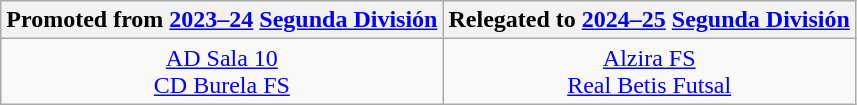<table class="wikitable" style="text-align:center;">
<tr>
<th>Promoted from <a href='#'>2023–24</a> <a href='#'>Segunda División</a></th>
<th>Relegated to <a href='#'>2024–25</a> <a href='#'>Segunda División</a></th>
</tr>
<tr>
<td> <a href='#'>AD Sala 10</a> <br>  <a href='#'>CD Burela FS</a></td>
<td> <a href='#'>Alzira FS</a> <br>  <a href='#'>Real Betis Futsal</a></td>
</tr>
</table>
